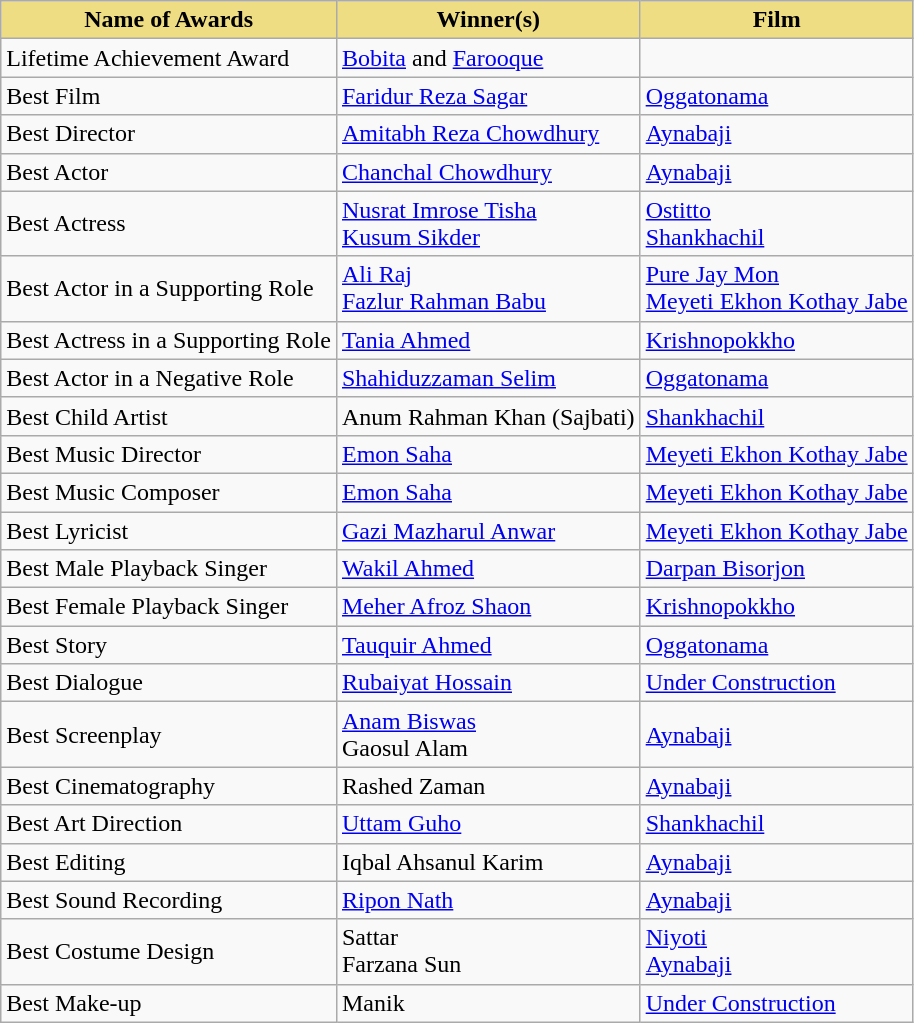<table class="wikitable sortable collapsible">
<tr>
<th style="background:#EEDD82;">Name of Awards</th>
<th style="background:#EEDD82;">Winner(s)</th>
<th style="background:#EEDD82;">Film</th>
</tr>
<tr>
<td>Lifetime Achievement Award</td>
<td><a href='#'>Bobita</a> and <a href='#'>Farooque</a></td>
</tr>
<tr>
<td>Best Film</td>
<td><a href='#'>Faridur Reza Sagar</a></td>
<td><a href='#'>Oggatonama</a></td>
</tr>
<tr>
<td>Best Director</td>
<td><a href='#'>Amitabh Reza Chowdhury</a></td>
<td><a href='#'>Aynabaji</a></td>
</tr>
<tr>
<td>Best Actor</td>
<td><a href='#'>Chanchal Chowdhury</a></td>
<td><a href='#'>Aynabaji</a></td>
</tr>
<tr>
<td>Best Actress</td>
<td><a href='#'>Nusrat Imrose Tisha</a><br><a href='#'>Kusum Sikder</a></td>
<td><a href='#'>Ostitto</a> <br><a href='#'>Shankhachil</a></td>
</tr>
<tr>
<td>Best Actor in a Supporting Role</td>
<td><a href='#'>Ali Raj</a> <br><a href='#'>Fazlur Rahman Babu</a></td>
<td><a href='#'>Pure Jay Mon</a> <br><a href='#'>Meyeti Ekhon Kothay Jabe</a></td>
</tr>
<tr>
<td>Best Actress in a Supporting Role</td>
<td><a href='#'>Tania Ahmed</a></td>
<td><a href='#'>Krishnopokkho</a></td>
</tr>
<tr>
<td>Best Actor in a Negative Role</td>
<td><a href='#'>Shahiduzzaman Selim</a></td>
<td><a href='#'>Oggatonama</a></td>
</tr>
<tr>
<td>Best Child Artist</td>
<td>Anum Rahman Khan (Sajbati)</td>
<td><a href='#'>Shankhachil</a></td>
</tr>
<tr>
<td>Best Music Director</td>
<td><a href='#'>Emon Saha</a></td>
<td><a href='#'>Meyeti Ekhon Kothay Jabe</a></td>
</tr>
<tr>
<td>Best Music Composer</td>
<td><a href='#'>Emon Saha</a></td>
<td><a href='#'>Meyeti Ekhon Kothay Jabe</a></td>
</tr>
<tr>
<td>Best Lyricist</td>
<td><a href='#'>Gazi Mazharul Anwar</a></td>
<td><a href='#'>Meyeti Ekhon Kothay Jabe</a></td>
</tr>
<tr>
<td>Best Male Playback Singer</td>
<td><a href='#'>Wakil Ahmed</a></td>
<td><a href='#'>Darpan Bisorjon</a></td>
</tr>
<tr>
<td>Best Female Playback Singer</td>
<td><a href='#'>Meher Afroz Shaon</a></td>
<td><a href='#'>Krishnopokkho</a></td>
</tr>
<tr>
<td>Best Story</td>
<td><a href='#'>Tauquir Ahmed</a></td>
<td><a href='#'>Oggatonama</a></td>
</tr>
<tr>
<td>Best Dialogue</td>
<td><a href='#'>Rubaiyat Hossain</a></td>
<td><a href='#'>Under Construction</a></td>
</tr>
<tr>
<td>Best Screenplay</td>
<td><a href='#'>Anam Biswas</a>  <br> Gaosul Alam</td>
<td><a href='#'>Aynabaji</a></td>
</tr>
<tr>
<td>Best Cinematography</td>
<td>Rashed Zaman</td>
<td><a href='#'>Aynabaji</a></td>
</tr>
<tr>
<td>Best Art Direction</td>
<td><a href='#'>Uttam Guho</a></td>
<td><a href='#'>Shankhachil</a></td>
</tr>
<tr>
<td>Best Editing</td>
<td>Iqbal Ahsanul Karim</td>
<td><a href='#'>Aynabaji</a></td>
</tr>
<tr>
<td>Best Sound Recording</td>
<td><a href='#'>Ripon Nath</a></td>
<td><a href='#'>Aynabaji</a></td>
</tr>
<tr>
<td>Best Costume Design</td>
<td>Sattar  <br>Farzana Sun</td>
<td><a href='#'>Niyoti</a> <br><a href='#'>Aynabaji</a></td>
</tr>
<tr>
<td>Best Make-up</td>
<td>Manik</td>
<td><a href='#'>Under Construction</a></td>
</tr>
</table>
